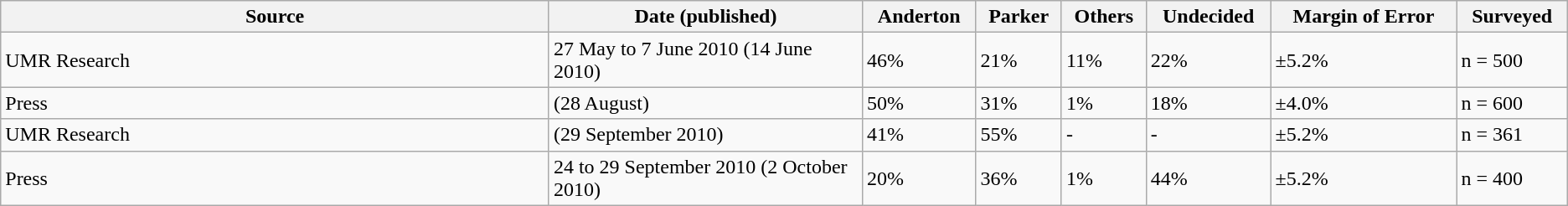<table class="wikitable">
<tr>
<th width="35%">Source</th>
<th width="20%">Date (published)</th>
<th>Anderton</th>
<th>Parker</th>
<th>Others</th>
<th>Undecided</th>
<th>Margin of Error</th>
<th>Surveyed</th>
</tr>
<tr>
<td>UMR Research</td>
<td>27 May to 7 June 2010 (14 June 2010)</td>
<td>46%</td>
<td>21%</td>
<td>11%</td>
<td>22%</td>
<td>±5.2%</td>
<td>n = 500</td>
</tr>
<tr>
<td>Press</td>
<td>(28 August)</td>
<td>50%</td>
<td>31%</td>
<td>1%</td>
<td>18%</td>
<td>±4.0%</td>
<td>n = 600</td>
</tr>
<tr>
<td>UMR Research</td>
<td>(29 September 2010)</td>
<td>41%</td>
<td>55%</td>
<td>-</td>
<td>-</td>
<td>±5.2%</td>
<td>n = 361</td>
</tr>
<tr>
<td>Press</td>
<td>24 to 29 September 2010 (2 October 2010)</td>
<td>20%</td>
<td>36%</td>
<td>1%</td>
<td>44%</td>
<td>±5.2%</td>
<td>n = 400</td>
</tr>
</table>
